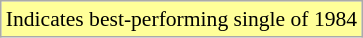<table class="wikitable" style="font-size:90%;">
<tr>
<td style="background-color:#FFFF99"> Indicates best-performing single of 1984</td>
</tr>
</table>
